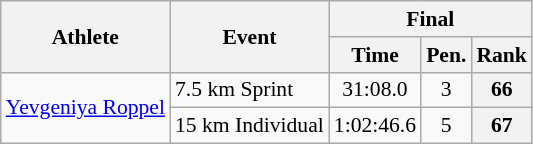<table class="wikitable" style="font-size:90%">
<tr>
<th rowspan="2">Athlete</th>
<th rowspan="2">Event</th>
<th colspan="3">Final</th>
</tr>
<tr>
<th>Time</th>
<th>Pen.</th>
<th>Rank</th>
</tr>
<tr>
<td rowspan=2><a href='#'>Yevgeniya Roppel</a></td>
<td>7.5 km Sprint</td>
<td align="center">31:08.0</td>
<td align="center">3</td>
<th align="center">66</th>
</tr>
<tr>
<td>15 km Individual</td>
<td align="center">1:02:46.6</td>
<td align="center">5</td>
<th align="center">67</th>
</tr>
</table>
